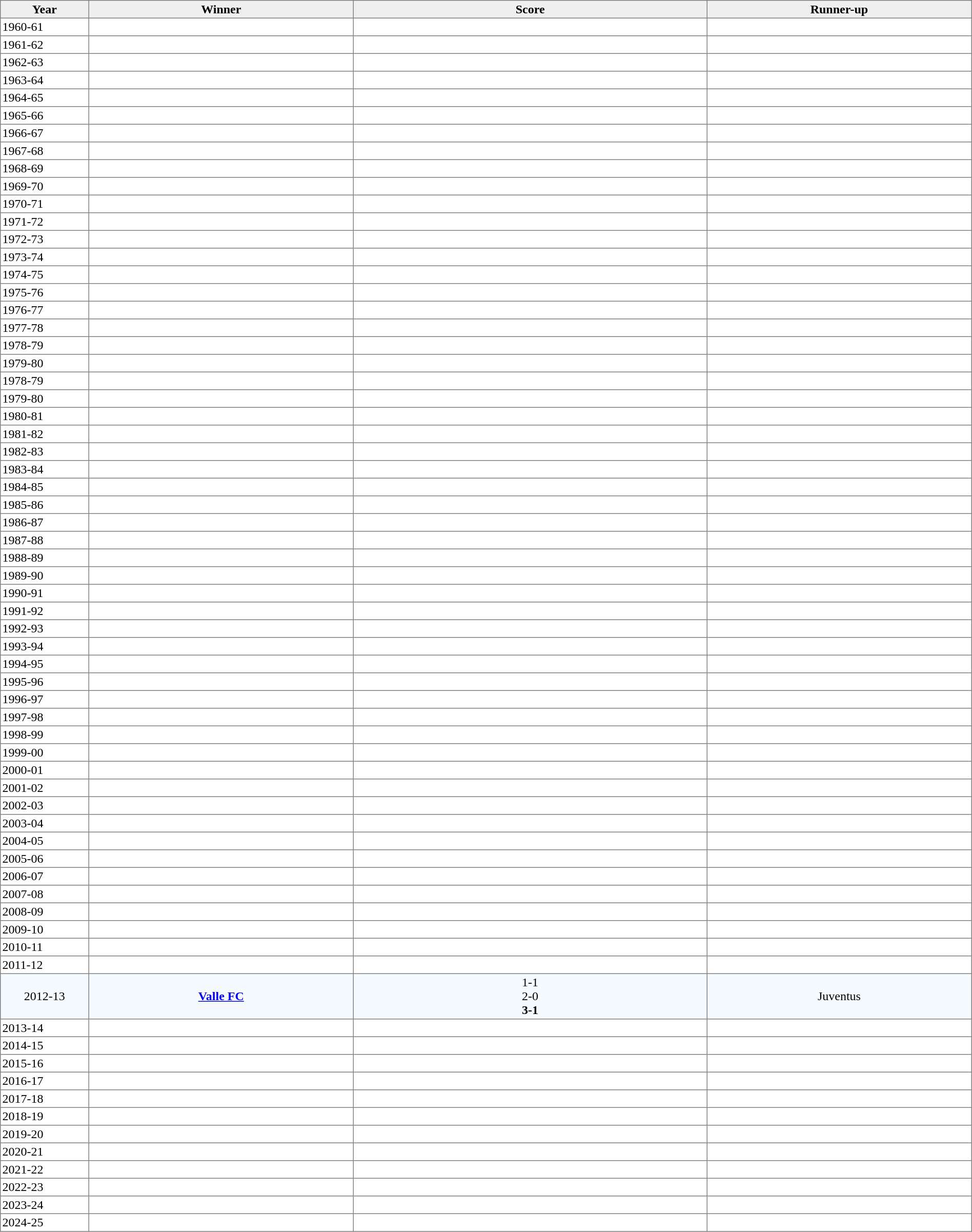<table border=1 style="border-collapse:collapse" cellpadding=2 cellspacing=0 width=100%>
<tr align=center style="background:#efefef;">
<th width=5%>Year</th>
<th width=15%>Winner</th>
<th width=20%>Score</th>
<th width=15%>Runner-up</th>
</tr>
<tr>
<td>1960-61</td>
<td></td>
<td></td>
<td></td>
</tr>
<tr>
<td>1961-62</td>
<td></td>
<td></td>
<td></td>
</tr>
<tr>
<td>1962-63</td>
<td></td>
<td></td>
<td></td>
</tr>
<tr>
<td>1963-64</td>
<td></td>
<td></td>
<td></td>
</tr>
<tr>
<td>1964-65</td>
<td></td>
<td></td>
<td></td>
</tr>
<tr>
<td>1965-66</td>
<td></td>
<td></td>
<td></td>
</tr>
<tr>
<td>1966-67</td>
<td></td>
<td></td>
<td></td>
</tr>
<tr>
<td>1967-68</td>
<td></td>
<td></td>
<td></td>
</tr>
<tr>
<td>1968-69</td>
<td></td>
<td></td>
<td></td>
</tr>
<tr>
<td>1969-70</td>
<td></td>
<td></td>
<td></td>
</tr>
<tr>
<td>1970-71</td>
<td></td>
<td></td>
<td></td>
</tr>
<tr>
<td>1971-72</td>
<td></td>
<td></td>
<td></td>
</tr>
<tr>
<td>1972-73</td>
<td></td>
<td></td>
<td></td>
</tr>
<tr>
<td>1973-74</td>
<td></td>
<td></td>
<td></td>
</tr>
<tr>
<td>1974-75</td>
<td></td>
<td></td>
<td></td>
</tr>
<tr>
<td>1975-76</td>
<td></td>
<td></td>
<td></td>
</tr>
<tr>
<td>1976-77</td>
<td></td>
<td></td>
<td></td>
</tr>
<tr>
<td>1977-78</td>
<td></td>
<td></td>
<td></td>
</tr>
<tr>
<td>1978-79</td>
<td></td>
<td></td>
<td></td>
</tr>
<tr>
<td>1979-80</td>
<td></td>
<td></td>
<td></td>
</tr>
<tr>
<td>1978-79</td>
<td></td>
<td></td>
<td></td>
</tr>
<tr>
<td>1979-80</td>
<td></td>
<td></td>
<td></td>
</tr>
<tr>
<td>1980-81</td>
<td></td>
<td></td>
<td></td>
</tr>
<tr>
<td>1981-82</td>
<td></td>
<td></td>
<td></td>
</tr>
<tr>
<td>1982-83</td>
<td></td>
<td></td>
<td></td>
</tr>
<tr>
<td>1983-84</td>
<td></td>
<td></td>
<td></td>
</tr>
<tr>
<td>1984-85</td>
<td></td>
<td></td>
<td></td>
</tr>
<tr>
<td>1985-86</td>
<td></td>
<td></td>
<td></td>
</tr>
<tr>
<td>1986-87</td>
<td></td>
<td></td>
<td></td>
</tr>
<tr>
<td>1987-88</td>
<td></td>
<td></td>
<td></td>
</tr>
<tr>
<td>1988-89</td>
<td></td>
<td></td>
<td></td>
</tr>
<tr>
<td>1989-90</td>
<td></td>
<td></td>
<td></td>
</tr>
<tr>
<td>1990-91</td>
<td></td>
<td></td>
<td></td>
</tr>
<tr>
<td>1991-92</td>
<td></td>
<td></td>
<td></td>
</tr>
<tr>
<td>1992-93</td>
<td></td>
<td></td>
<td></td>
</tr>
<tr>
<td>1993-94</td>
<td></td>
<td></td>
<td></td>
</tr>
<tr>
<td>1994-95</td>
<td></td>
<td></td>
<td></td>
</tr>
<tr>
<td>1995-96</td>
<td></td>
<td></td>
<td></td>
</tr>
<tr>
<td>1996-97</td>
<td></td>
<td></td>
<td></td>
</tr>
<tr>
<td>1997-98</td>
<td></td>
<td></td>
<td></td>
</tr>
<tr>
<td>1998-99</td>
<td></td>
<td></td>
<td></td>
</tr>
<tr>
<td>1999-00</td>
<td></td>
<td></td>
<td></td>
</tr>
<tr>
<td>2000-01</td>
<td></td>
<td></td>
<td></td>
</tr>
<tr>
<td>2001-02</td>
<td></td>
<td></td>
<td></td>
</tr>
<tr>
<td>2002-03</td>
<td></td>
<td></td>
<td></td>
</tr>
<tr>
<td>2003-04</td>
<td></td>
<td></td>
<td></td>
</tr>
<tr>
<td>2004-05</td>
<td></td>
<td></td>
<td></td>
</tr>
<tr>
<td>2005-06</td>
<td></td>
<td></td>
<td></td>
</tr>
<tr>
<td>2006-07</td>
<td></td>
<td></td>
<td></td>
</tr>
<tr>
<td>2007-08</td>
<td></td>
<td></td>
<td></td>
</tr>
<tr>
<td>2008-09</td>
<td></td>
<td></td>
<td></td>
</tr>
<tr>
<td>2009-10</td>
<td></td>
<td></td>
<td></td>
</tr>
<tr>
<td>2010-11</td>
<td></td>
<td></td>
<td></td>
</tr>
<tr>
<td>2011-12</td>
<td></td>
<td></td>
<td></td>
</tr>
<tr align=center bgcolor=#F5FAFF>
<td>2012-13</td>
<td><strong><a href='#'>Valle FC</a></strong></td>
<td>1-1<br>2-0<br><strong>3-1</strong></td>
<td>Juventus</td>
</tr>
<tr>
<td>2013-14</td>
<td></td>
<td></td>
<td></td>
</tr>
<tr>
<td>2014-15</td>
<td></td>
<td></td>
<td></td>
</tr>
<tr>
<td>2015-16</td>
<td></td>
<td></td>
<td></td>
</tr>
<tr>
<td>2016-17</td>
<td></td>
<td></td>
<td></td>
</tr>
<tr>
<td>2017-18</td>
<td></td>
<td></td>
<td></td>
</tr>
<tr>
<td>2018-19</td>
<td></td>
<td></td>
<td></td>
</tr>
<tr>
<td>2019-20</td>
<td></td>
<td></td>
<td></td>
</tr>
<tr>
<td>2020-21</td>
<td></td>
<td></td>
<td></td>
</tr>
<tr>
<td>2021-22</td>
<td></td>
<td></td>
<td></td>
</tr>
<tr>
<td>2022-23</td>
<td></td>
<td></td>
<td></td>
</tr>
<tr>
<td>2023-24</td>
<td></td>
<td></td>
<td></td>
</tr>
<tr>
<td>2024-25</td>
<td></td>
<td></td>
<td></td>
</tr>
</table>
